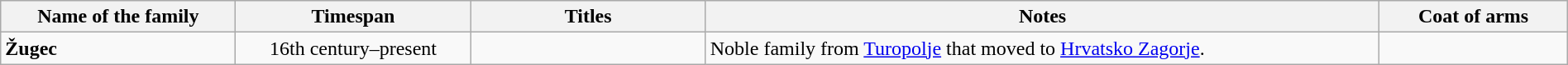<table class="wikitable" style="text-align:center" width=100%>
<tr>
<th width="15%" bgcolor="silver" !>Name of the family</th>
<th width="15%" bgcolor="silver" !>Timespan</th>
<th width="15%" bgcolor="silver" !>Titles</th>
<th width="43%" bgcolor="silver" !>Notes</th>
<th width="12%" bgcolor="silver" !>Coat of arms</th>
</tr>
<tr>
<td align="left"><strong>Žugec</strong></td>
<td>16th century–present</td>
<td></td>
<td align="left">Noble family from <a href='#'>Turopolje</a> that moved to <a href='#'>Hrvatsko Zagorje</a>.</td>
<td></td>
</tr>
</table>
